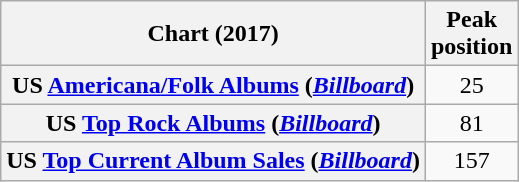<table class="wikitable plainrowheaders" style="text-align:center">
<tr>
<th scope="col">Chart (2017)</th>
<th scope="col">Peak<br>position</th>
</tr>
<tr>
<th scope="row">US <a href='#'>Americana/Folk Albums</a> (<em><a href='#'>Billboard</a></em>)<br><td>25</td></th>
</tr>
<tr>
<th scope="row">US <a href='#'>Top Rock Albums</a> (<em><a href='#'>Billboard</a></em>)<br><td>81</td></th>
</tr>
<tr>
<th scope="row">US <a href='#'>Top Current Album Sales</a> (<em><a href='#'>Billboard</a></em>)<br><td>157</td></th>
</tr>
</table>
